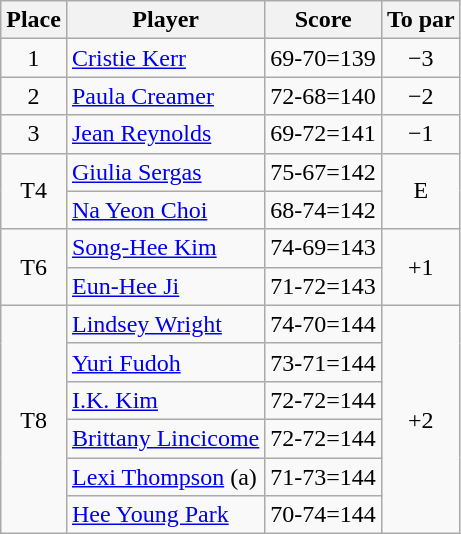<table class="wikitable">
<tr>
<th>Place</th>
<th>Player</th>
<th>Score</th>
<th>To par</th>
</tr>
<tr>
<td align=center>1</td>
<td> <a href='#'>Cristie Kerr</a></td>
<td>69-70=139</td>
<td align=center>−3</td>
</tr>
<tr>
<td align=center>2</td>
<td> <a href='#'>Paula Creamer</a></td>
<td>72-68=140</td>
<td align=center>−2</td>
</tr>
<tr>
<td align=center>3</td>
<td> <a href='#'>Jean Reynolds</a></td>
<td>69-72=141</td>
<td align=center>−1</td>
</tr>
<tr>
<td align=center rowspan=2>T4</td>
<td> <a href='#'>Giulia Sergas</a></td>
<td>75-67=142</td>
<td align=center rowspan=2>E</td>
</tr>
<tr>
<td> <a href='#'>Na Yeon Choi</a></td>
<td>68-74=142</td>
</tr>
<tr>
<td align=center rowspan=2>T6</td>
<td> <a href='#'>Song-Hee Kim</a></td>
<td>74-69=143</td>
<td align=center rowspan=2>+1</td>
</tr>
<tr>
<td> <a href='#'>Eun-Hee Ji</a></td>
<td>71-72=143</td>
</tr>
<tr>
<td align=center rowspan=6>T8</td>
<td> <a href='#'>Lindsey Wright</a></td>
<td>74-70=144</td>
<td align=center rowspan=6>+2</td>
</tr>
<tr>
<td> <a href='#'>Yuri Fudoh</a></td>
<td>73-71=144</td>
</tr>
<tr>
<td> <a href='#'>I.K. Kim</a></td>
<td>72-72=144</td>
</tr>
<tr>
<td> <a href='#'>Brittany Lincicome</a></td>
<td>72-72=144</td>
</tr>
<tr>
<td> <a href='#'>Lexi Thompson</a> (a)</td>
<td>71-73=144</td>
</tr>
<tr>
<td> <a href='#'>Hee Young Park</a></td>
<td>70-74=144</td>
</tr>
</table>
